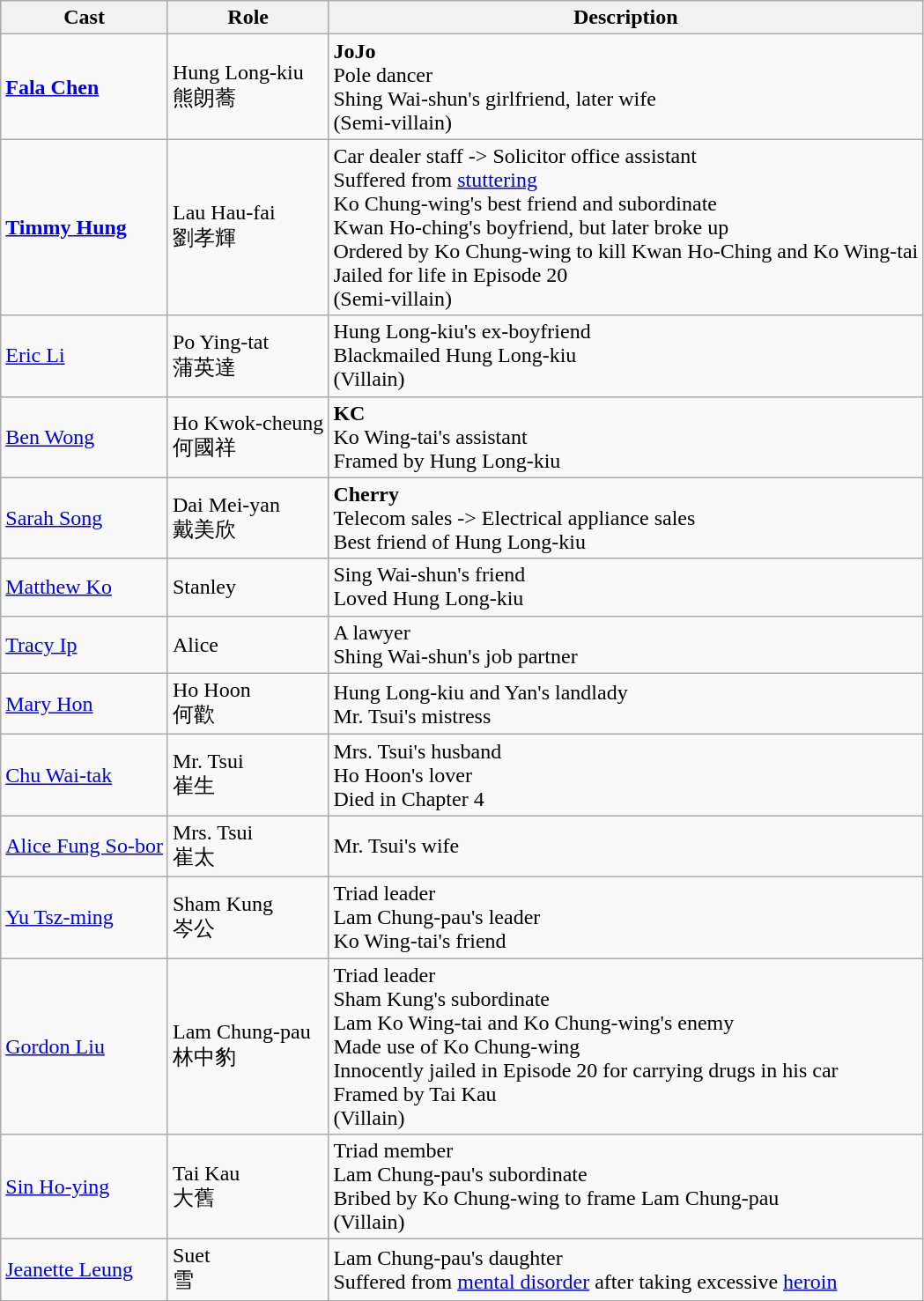<table class="wikitable">
<tr>
<th>Cast</th>
<th>Role</th>
<th>Description</th>
</tr>
<tr>
<td><strong><a href='#'>Fala Chen</a></strong></td>
<td>Hung Long-kiu<br>熊朗蕎</td>
<td><strong>JoJo</strong><br>Pole dancer<br> Shing Wai-shun's girlfriend, later wife<br>(Semi-villain)</td>
</tr>
<tr>
<td><strong><a href='#'>Timmy Hung</a></strong></td>
<td>Lau Hau-fai<br>劉孝輝</td>
<td>Car dealer staff -> Solicitor office assistant<br>Suffered from <a href='#'>stuttering</a><br>Ko Chung-wing's best friend and subordinate<br>Kwan Ho-ching's boyfriend, but later broke up<br>Ordered by Ko Chung-wing to kill Kwan Ho-Ching and Ko Wing-tai<br>Jailed for life in Episode 20<br>(Semi-villain)</td>
</tr>
<tr>
<td><a href='#'>Eric Li</a></td>
<td>Po Ying-tat<br>蒲英達</td>
<td>Hung Long-kiu's ex-boyfriend<br>Blackmailed Hung Long-kiu<br>(Villain)</td>
</tr>
<tr>
<td><a href='#'>Ben Wong</a></td>
<td>Ho Kwok-cheung<br>何國祥</td>
<td><strong>KC</strong><br>Ko Wing-tai's assistant<br>Framed by Hung Long-kiu</td>
</tr>
<tr>
<td><a href='#'>Sarah Song</a></td>
<td>Dai Mei-yan<br>戴美欣</td>
<td><strong>Cherry</strong><br>Telecom sales -> Electrical appliance sales<br>Best friend of Hung Long-kiu</td>
</tr>
<tr>
<td><a href='#'>Matthew Ko</a></td>
<td>Stanley</td>
<td>Sing Wai-shun's friend<br>Loved Hung Long-kiu</td>
</tr>
<tr>
<td><a href='#'>Tracy Ip</a></td>
<td>Alice</td>
<td>A lawyer<br>Shing Wai-shun's job partner</td>
</tr>
<tr>
<td><a href='#'>Mary Hon</a></td>
<td>Ho Hoon<br>何歡</td>
<td>Hung Long-kiu and Yan's landlady<br>Mr. Tsui's mistress</td>
</tr>
<tr>
<td><a href='#'>Chu Wai-tak</a></td>
<td>Mr. Tsui<br>崔生</td>
<td>Mrs. Tsui's husband<br>Ho Hoon's lover<br>Died in Chapter 4</td>
</tr>
<tr>
<td><a href='#'>Alice Fung So-bor</a></td>
<td>Mrs. Tsui<br>崔太</td>
<td>Mr. Tsui's wife</td>
</tr>
<tr>
<td><a href='#'>Yu Tsz-ming</a></td>
<td>Sham Kung<br>岑公</td>
<td>Triad leader<br>Lam Chung-pau's leader<br>Ko Wing-tai's friend</td>
</tr>
<tr>
<td><a href='#'>Gordon Liu</a></td>
<td>Lam Chung-pau<br>林中豹</td>
<td>Triad leader<br>Sham Kung's subordinate<br>Lam Ko Wing-tai and Ko Chung-wing's enemy<br>Made use of Ko Chung-wing<br>Innocently jailed in Episode 20 for carrying drugs in his car<br>Framed by Tai Kau <br>(Villain)</td>
</tr>
<tr>
<td><a href='#'>Sin Ho-ying</a></td>
<td>Tai Kau<br>大舊</td>
<td>Triad member<br>Lam Chung-pau's subordinate<br>Bribed by Ko Chung-wing to frame Lam Chung-pau<br>(Villain)</td>
</tr>
<tr>
<td><a href='#'>Jeanette Leung</a></td>
<td>Suet<br>雪</td>
<td>Lam Chung-pau's daughter<br>Suffered from <a href='#'>mental disorder</a> after taking excessive <a href='#'>heroin</a></td>
</tr>
<tr>
</tr>
</table>
